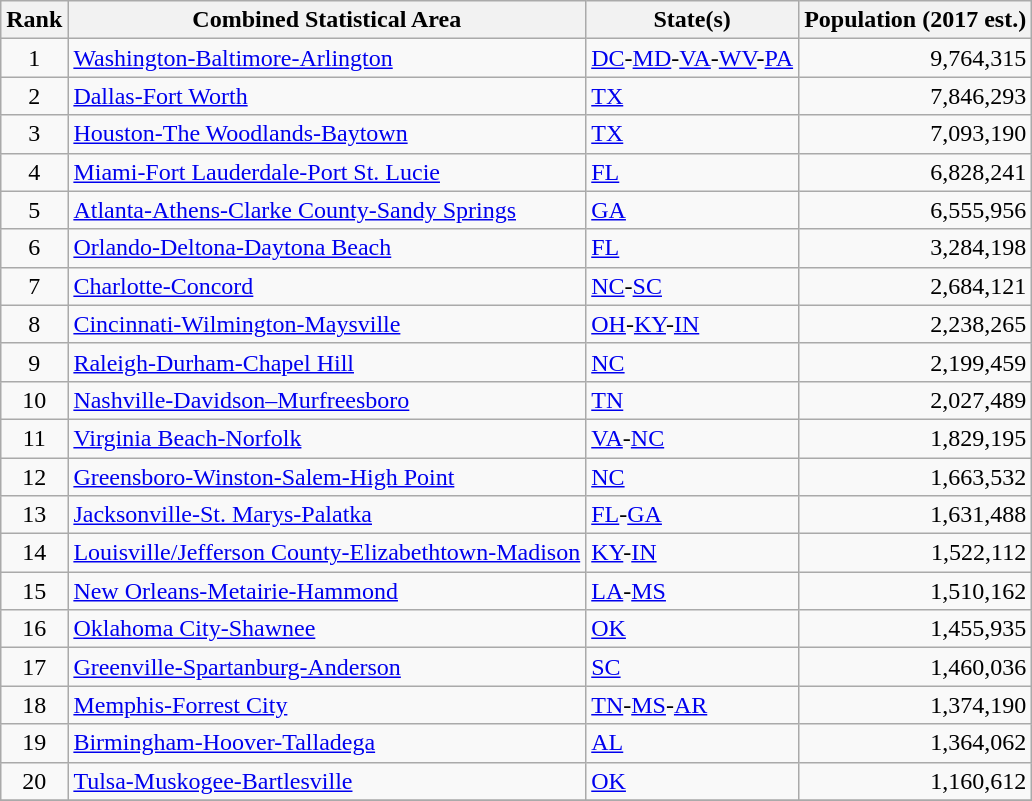<table class="wikitable sortable">
<tr>
<th valign=bottom>Rank</th>
<th valign=bottom>Combined Statistical Area</th>
<th valign=bottom>State(s)</th>
<th valign=bottom>Population (2017 est.)</th>
</tr>
<tr>
<td align=center>1</td>
<td><a href='#'>Washington-Baltimore-Arlington</a></td>
<td><a href='#'>DC</a>-<a href='#'>MD</a>-<a href='#'>VA</a>-<a href='#'>WV</a>-<a href='#'>PA</a></td>
<td align=right>9,764,315</td>
</tr>
<tr>
<td align=center>2</td>
<td><a href='#'>Dallas-Fort Worth</a></td>
<td><a href='#'>TX</a></td>
<td align=right>7,846,293</td>
</tr>
<tr>
<td align=center>3</td>
<td><a href='#'>Houston-The Woodlands-Baytown</a></td>
<td><a href='#'>TX</a></td>
<td align=right>7,093,190</td>
</tr>
<tr>
<td align=center>4</td>
<td><a href='#'>Miami-Fort Lauderdale-Port St. Lucie</a></td>
<td><a href='#'>FL</a></td>
<td align=right>6,828,241</td>
</tr>
<tr>
<td align=center>5</td>
<td><a href='#'>Atlanta-Athens-Clarke County-Sandy Springs</a></td>
<td><a href='#'>GA</a></td>
<td align=right>6,555,956</td>
</tr>
<tr>
<td align=center>6</td>
<td><a href='#'>Orlando-Deltona-Daytona Beach</a></td>
<td><a href='#'>FL</a></td>
<td align=right>3,284,198</td>
</tr>
<tr>
<td align=center>7</td>
<td><a href='#'>Charlotte-Concord</a></td>
<td><a href='#'>NC</a>-<a href='#'>SC</a></td>
<td align=right>2,684,121</td>
</tr>
<tr>
<td align=center>8</td>
<td><a href='#'>Cincinnati-Wilmington-Maysville</a></td>
<td><a href='#'>OH</a>-<a href='#'>KY</a>-<a href='#'>IN</a></td>
<td align=right>2,238,265</td>
</tr>
<tr>
<td align=center>9</td>
<td><a href='#'>Raleigh-Durham-Chapel Hill</a></td>
<td><a href='#'>NC</a></td>
<td align=right>2,199,459</td>
</tr>
<tr>
<td align=center>10</td>
<td><a href='#'>Nashville-Davidson–Murfreesboro</a></td>
<td><a href='#'>TN</a></td>
<td align=right>2,027,489</td>
</tr>
<tr>
<td align=center>11</td>
<td><a href='#'>Virginia Beach-Norfolk</a></td>
<td><a href='#'>VA</a>-<a href='#'>NC</a></td>
<td align=right>1,829,195</td>
</tr>
<tr>
<td align=center>12</td>
<td><a href='#'>Greensboro-Winston-Salem-High Point</a></td>
<td><a href='#'>NC</a></td>
<td align=right>1,663,532</td>
</tr>
<tr>
<td align=center>13</td>
<td><a href='#'>Jacksonville-St. Marys-Palatka</a></td>
<td><a href='#'>FL</a>-<a href='#'>GA</a></td>
<td align=right>1,631,488</td>
</tr>
<tr>
<td align=center>14</td>
<td><a href='#'>Louisville/Jefferson County-Elizabethtown-Madison</a></td>
<td><a href='#'>KY</a>-<a href='#'>IN</a></td>
<td align=right>1,522,112</td>
</tr>
<tr>
<td align=center>15</td>
<td><a href='#'>New Orleans-Metairie-Hammond</a></td>
<td><a href='#'>LA</a>-<a href='#'>MS</a></td>
<td align=right>1,510,162</td>
</tr>
<tr>
<td align=center>16</td>
<td><a href='#'>Oklahoma City-Shawnee</a></td>
<td><a href='#'>OK</a></td>
<td align=right>1,455,935</td>
</tr>
<tr>
<td align=center>17</td>
<td><a href='#'>Greenville-Spartanburg-Anderson</a></td>
<td><a href='#'>SC</a></td>
<td align=right>1,460,036</td>
</tr>
<tr>
<td align=center>18</td>
<td><a href='#'>Memphis-Forrest City</a></td>
<td><a href='#'>TN</a>-<a href='#'>MS</a>-<a href='#'>AR</a></td>
<td align=right>1,374,190</td>
</tr>
<tr>
<td align=center>19</td>
<td><a href='#'>Birmingham-Hoover-Talladega</a></td>
<td><a href='#'>AL</a></td>
<td align=right>1,364,062</td>
</tr>
<tr>
<td align=center>20</td>
<td><a href='#'>Tulsa-Muskogee-Bartlesville</a></td>
<td><a href='#'>OK</a></td>
<td align=right>1,160,612</td>
</tr>
<tr>
</tr>
</table>
